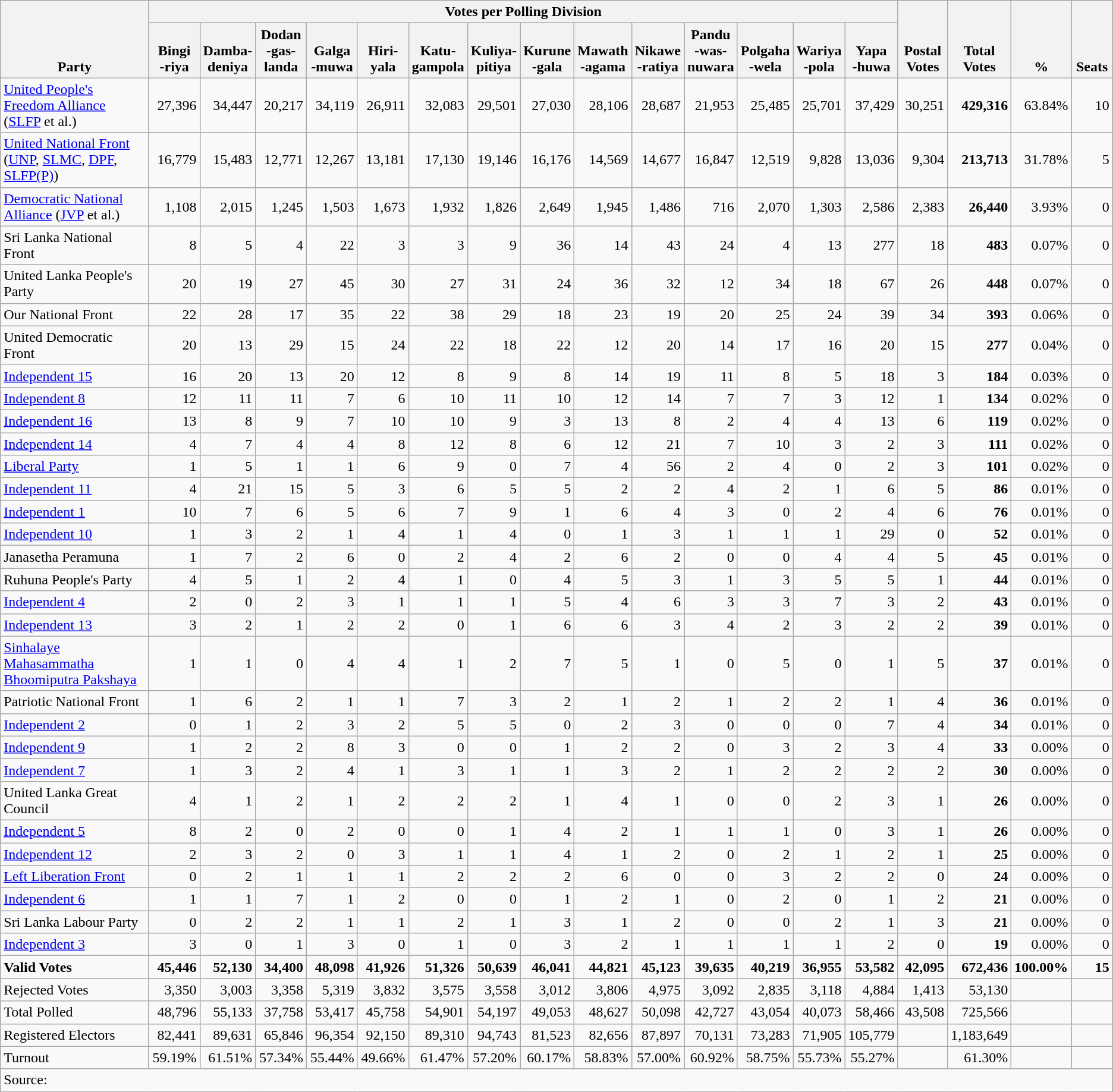<table class="wikitable" border="1" style="text-align:right;">
<tr>
<th align=left valign=bottom rowspan=2 width="180">Party</th>
<th colspan=14>Votes per Polling Division</th>
<th align=center valign=bottom rowspan=2 width="50">Postal<br>Votes</th>
<th align=center valign=bottom rowspan=2 width="50">Total Votes</th>
<th align=center valign=bottom rowspan=2 width="50">%</th>
<th align=center valign=bottom rowspan=2 width="40">Seats</th>
</tr>
<tr>
<th align=center valign=bottom width="50">Bingi<br>-riya</th>
<th align=center valign=bottom width="50">Damba-<br>deniya</th>
<th align=center valign=bottom width="50">Dodan<br>-gas-<br>landa</th>
<th align=center valign=bottom width="50">Galga<br>-muwa</th>
<th align=center valign=bottom width="50">Hiri-<br>yala</th>
<th align=center valign=bottom width="50">Katu-<br>gampola</th>
<th align=center valign=bottom width="50">Kuliya-<br>pitiya</th>
<th align=center valign=bottom width="50">Kurune<br>-gala</th>
<th align=center valign=bottom width="50">Mawath<br>-agama</th>
<th align=center valign=bottom width="50">Nikawe<br>-ratiya</th>
<th align=center valign=bottom width="50">Pandu<br>-was-<br>nuwara</th>
<th align=center valign=bottom width="50">Polgaha<br>-wela</th>
<th align=center valign=bottom width="50">Wariya<br>-pola</th>
<th align=center valign=bottom width="50">Yapa<br>-huwa</th>
</tr>
<tr>
<td align=left><a href='#'>United People's Freedom Alliance</a> (<a href='#'>SLFP</a> et al.)</td>
<td>27,396</td>
<td>34,447</td>
<td>20,217</td>
<td>34,119</td>
<td>26,911</td>
<td>32,083</td>
<td>29,501</td>
<td>27,030</td>
<td>28,106</td>
<td>28,687</td>
<td>21,953</td>
<td>25,485</td>
<td>25,701</td>
<td>37,429</td>
<td>30,251</td>
<td><strong>429,316</strong></td>
<td>63.84%</td>
<td>10</td>
</tr>
<tr>
<td align=left><a href='#'>United National Front</a><br>(<a href='#'>UNP</a>, <a href='#'>SLMC</a>, <a href='#'>DPF</a>, <a href='#'>SLFP(P)</a>)</td>
<td>16,779</td>
<td>15,483</td>
<td>12,771</td>
<td>12,267</td>
<td>13,181</td>
<td>17,130</td>
<td>19,146</td>
<td>16,176</td>
<td>14,569</td>
<td>14,677</td>
<td>16,847</td>
<td>12,519</td>
<td>9,828</td>
<td>13,036</td>
<td>9,304</td>
<td><strong>213,713</strong></td>
<td>31.78%</td>
<td>5</td>
</tr>
<tr>
<td align=left><a href='#'>Democratic National Alliance</a> (<a href='#'>JVP</a> et al.)</td>
<td>1,108</td>
<td>2,015</td>
<td>1,245</td>
<td>1,503</td>
<td>1,673</td>
<td>1,932</td>
<td>1,826</td>
<td>2,649</td>
<td>1,945</td>
<td>1,486</td>
<td>716</td>
<td>2,070</td>
<td>1,303</td>
<td>2,586</td>
<td>2,383</td>
<td><strong>26,440</strong></td>
<td>3.93%</td>
<td>0</td>
</tr>
<tr>
<td align=left>Sri Lanka National Front</td>
<td>8</td>
<td>5</td>
<td>4</td>
<td>22</td>
<td>3</td>
<td>3</td>
<td>9</td>
<td>36</td>
<td>14</td>
<td>43</td>
<td>24</td>
<td>4</td>
<td>13</td>
<td>277</td>
<td>18</td>
<td><strong>483</strong></td>
<td>0.07%</td>
<td>0</td>
</tr>
<tr>
<td align=left>United Lanka People's Party</td>
<td>20</td>
<td>19</td>
<td>27</td>
<td>45</td>
<td>30</td>
<td>27</td>
<td>31</td>
<td>24</td>
<td>36</td>
<td>32</td>
<td>12</td>
<td>34</td>
<td>18</td>
<td>67</td>
<td>26</td>
<td><strong>448</strong></td>
<td>0.07%</td>
<td>0</td>
</tr>
<tr>
<td align=left>Our National Front</td>
<td>22</td>
<td>28</td>
<td>17</td>
<td>35</td>
<td>22</td>
<td>38</td>
<td>29</td>
<td>18</td>
<td>23</td>
<td>19</td>
<td>20</td>
<td>25</td>
<td>24</td>
<td>39</td>
<td>34</td>
<td><strong>393</strong></td>
<td>0.06%</td>
<td>0</td>
</tr>
<tr>
<td align=left>United Democratic Front</td>
<td>20</td>
<td>13</td>
<td>29</td>
<td>15</td>
<td>24</td>
<td>22</td>
<td>18</td>
<td>22</td>
<td>12</td>
<td>20</td>
<td>14</td>
<td>17</td>
<td>16</td>
<td>20</td>
<td>15</td>
<td><strong>277</strong></td>
<td>0.04%</td>
<td>0</td>
</tr>
<tr>
<td align=left><a href='#'>Independent 15</a></td>
<td>16</td>
<td>20</td>
<td>13</td>
<td>20</td>
<td>12</td>
<td>8</td>
<td>9</td>
<td>8</td>
<td>14</td>
<td>19</td>
<td>11</td>
<td>8</td>
<td>5</td>
<td>18</td>
<td>3</td>
<td><strong>184</strong></td>
<td>0.03%</td>
<td>0</td>
</tr>
<tr>
<td align=left><a href='#'>Independent 8</a></td>
<td>12</td>
<td>11</td>
<td>11</td>
<td>7</td>
<td>6</td>
<td>10</td>
<td>11</td>
<td>10</td>
<td>12</td>
<td>14</td>
<td>7</td>
<td>7</td>
<td>3</td>
<td>12</td>
<td>1</td>
<td><strong>134</strong></td>
<td>0.02%</td>
<td>0</td>
</tr>
<tr>
<td align=left><a href='#'>Independent 16</a></td>
<td>13</td>
<td>8</td>
<td>9</td>
<td>7</td>
<td>10</td>
<td>10</td>
<td>9</td>
<td>3</td>
<td>13</td>
<td>8</td>
<td>2</td>
<td>4</td>
<td>4</td>
<td>13</td>
<td>6</td>
<td><strong>119</strong></td>
<td>0.02%</td>
<td>0</td>
</tr>
<tr>
<td align=left><a href='#'>Independent 14</a></td>
<td>4</td>
<td>7</td>
<td>4</td>
<td>4</td>
<td>8</td>
<td>12</td>
<td>8</td>
<td>6</td>
<td>12</td>
<td>21</td>
<td>7</td>
<td>10</td>
<td>3</td>
<td>2</td>
<td>3</td>
<td><strong>111</strong></td>
<td>0.02%</td>
<td>0</td>
</tr>
<tr>
<td align=left><a href='#'>Liberal Party</a></td>
<td>1</td>
<td>5</td>
<td>1</td>
<td>1</td>
<td>6</td>
<td>9</td>
<td>0</td>
<td>7</td>
<td>4</td>
<td>56</td>
<td>2</td>
<td>4</td>
<td>0</td>
<td>2</td>
<td>3</td>
<td><strong>101</strong></td>
<td>0.02%</td>
<td>0</td>
</tr>
<tr>
<td align=left><a href='#'>Independent 11</a></td>
<td>4</td>
<td>21</td>
<td>15</td>
<td>5</td>
<td>3</td>
<td>6</td>
<td>5</td>
<td>5</td>
<td>2</td>
<td>2</td>
<td>4</td>
<td>2</td>
<td>1</td>
<td>6</td>
<td>5</td>
<td><strong>86</strong></td>
<td>0.01%</td>
<td>0</td>
</tr>
<tr>
<td align=left><a href='#'>Independent 1</a></td>
<td>10</td>
<td>7</td>
<td>6</td>
<td>5</td>
<td>6</td>
<td>7</td>
<td>9</td>
<td>1</td>
<td>6</td>
<td>4</td>
<td>3</td>
<td>0</td>
<td>2</td>
<td>4</td>
<td>6</td>
<td><strong>76</strong></td>
<td>0.01%</td>
<td>0</td>
</tr>
<tr>
<td align=left><a href='#'>Independent 10</a></td>
<td>1</td>
<td>3</td>
<td>2</td>
<td>1</td>
<td>4</td>
<td>1</td>
<td>4</td>
<td>0</td>
<td>1</td>
<td>3</td>
<td>1</td>
<td>1</td>
<td>1</td>
<td>29</td>
<td>0</td>
<td><strong>52</strong></td>
<td>0.01%</td>
<td>0</td>
</tr>
<tr>
<td align=left>Janasetha Peramuna</td>
<td>1</td>
<td>7</td>
<td>2</td>
<td>6</td>
<td>0</td>
<td>2</td>
<td>4</td>
<td>2</td>
<td>6</td>
<td>2</td>
<td>0</td>
<td>0</td>
<td>4</td>
<td>4</td>
<td>5</td>
<td><strong>45</strong></td>
<td>0.01%</td>
<td>0</td>
</tr>
<tr>
<td align=left>Ruhuna People's Party</td>
<td>4</td>
<td>5</td>
<td>1</td>
<td>2</td>
<td>4</td>
<td>1</td>
<td>0</td>
<td>4</td>
<td>5</td>
<td>3</td>
<td>1</td>
<td>3</td>
<td>5</td>
<td>5</td>
<td>1</td>
<td><strong>44</strong></td>
<td>0.01%</td>
<td>0</td>
</tr>
<tr>
<td align=left><a href='#'>Independent 4</a></td>
<td>2</td>
<td>0</td>
<td>2</td>
<td>3</td>
<td>1</td>
<td>1</td>
<td>1</td>
<td>5</td>
<td>4</td>
<td>6</td>
<td>3</td>
<td>3</td>
<td>7</td>
<td>3</td>
<td>2</td>
<td><strong>43</strong></td>
<td>0.01%</td>
<td>0</td>
</tr>
<tr>
<td align=left><a href='#'>Independent 13</a></td>
<td>3</td>
<td>2</td>
<td>1</td>
<td>2</td>
<td>2</td>
<td>0</td>
<td>1</td>
<td>6</td>
<td>6</td>
<td>3</td>
<td>4</td>
<td>2</td>
<td>3</td>
<td>2</td>
<td>2</td>
<td><strong>39</strong></td>
<td>0.01%</td>
<td>0</td>
</tr>
<tr>
<td align=left><a href='#'>Sinhalaye Mahasammatha Bhoomiputra Pakshaya</a></td>
<td>1</td>
<td>1</td>
<td>0</td>
<td>4</td>
<td>4</td>
<td>1</td>
<td>2</td>
<td>7</td>
<td>5</td>
<td>1</td>
<td>0</td>
<td>5</td>
<td>0</td>
<td>1</td>
<td>5</td>
<td><strong>37</strong></td>
<td>0.01%</td>
<td>0</td>
</tr>
<tr>
<td align=left>Patriotic National Front</td>
<td>1</td>
<td>6</td>
<td>2</td>
<td>1</td>
<td>1</td>
<td>7</td>
<td>3</td>
<td>2</td>
<td>1</td>
<td>2</td>
<td>1</td>
<td>2</td>
<td>2</td>
<td>1</td>
<td>4</td>
<td><strong>36</strong></td>
<td>0.01%</td>
<td>0</td>
</tr>
<tr>
<td align=left><a href='#'>Independent 2</a></td>
<td>0</td>
<td>1</td>
<td>2</td>
<td>3</td>
<td>2</td>
<td>5</td>
<td>5</td>
<td>0</td>
<td>2</td>
<td>3</td>
<td>0</td>
<td>0</td>
<td>0</td>
<td>7</td>
<td>4</td>
<td><strong>34</strong></td>
<td>0.01%</td>
<td>0</td>
</tr>
<tr>
<td align=left><a href='#'>Independent 9</a></td>
<td>1</td>
<td>2</td>
<td>2</td>
<td>8</td>
<td>3</td>
<td>0</td>
<td>0</td>
<td>1</td>
<td>2</td>
<td>2</td>
<td>0</td>
<td>3</td>
<td>2</td>
<td>3</td>
<td>4</td>
<td><strong>33</strong></td>
<td>0.00%</td>
<td>0</td>
</tr>
<tr>
<td align=left><a href='#'>Independent 7</a></td>
<td>1</td>
<td>3</td>
<td>2</td>
<td>4</td>
<td>1</td>
<td>3</td>
<td>1</td>
<td>1</td>
<td>3</td>
<td>2</td>
<td>1</td>
<td>2</td>
<td>2</td>
<td>2</td>
<td>2</td>
<td><strong>30</strong></td>
<td>0.00%</td>
<td>0</td>
</tr>
<tr>
<td align=left>United Lanka Great Council</td>
<td>4</td>
<td>1</td>
<td>2</td>
<td>1</td>
<td>2</td>
<td>2</td>
<td>2</td>
<td>1</td>
<td>4</td>
<td>1</td>
<td>0</td>
<td>0</td>
<td>2</td>
<td>3</td>
<td>1</td>
<td><strong>26</strong></td>
<td>0.00%</td>
<td>0</td>
</tr>
<tr>
<td align=left><a href='#'>Independent 5</a></td>
<td>8</td>
<td>2</td>
<td>0</td>
<td>2</td>
<td>0</td>
<td>0</td>
<td>1</td>
<td>4</td>
<td>2</td>
<td>1</td>
<td>1</td>
<td>1</td>
<td>0</td>
<td>3</td>
<td>1</td>
<td><strong>26</strong></td>
<td>0.00%</td>
<td>0</td>
</tr>
<tr>
<td align=left><a href='#'>Independent 12</a></td>
<td>2</td>
<td>3</td>
<td>2</td>
<td>0</td>
<td>3</td>
<td>1</td>
<td>1</td>
<td>4</td>
<td>1</td>
<td>2</td>
<td>0</td>
<td>2</td>
<td>1</td>
<td>2</td>
<td>1</td>
<td><strong>25</strong></td>
<td>0.00%</td>
<td>0</td>
</tr>
<tr>
<td align=left><a href='#'>Left Liberation Front</a></td>
<td>0</td>
<td>2</td>
<td>1</td>
<td>1</td>
<td>1</td>
<td>2</td>
<td>2</td>
<td>2</td>
<td>6</td>
<td>0</td>
<td>0</td>
<td>3</td>
<td>2</td>
<td>2</td>
<td>0</td>
<td><strong>24</strong></td>
<td>0.00%</td>
<td>0</td>
</tr>
<tr>
<td align=left><a href='#'>Independent 6</a></td>
<td>1</td>
<td>1</td>
<td>7</td>
<td>1</td>
<td>2</td>
<td>0</td>
<td>0</td>
<td>1</td>
<td>2</td>
<td>1</td>
<td>0</td>
<td>2</td>
<td>0</td>
<td>1</td>
<td>2</td>
<td><strong>21</strong></td>
<td>0.00%</td>
<td>0</td>
</tr>
<tr>
<td align=left>Sri Lanka Labour Party</td>
<td>0</td>
<td>2</td>
<td>2</td>
<td>1</td>
<td>1</td>
<td>2</td>
<td>1</td>
<td>3</td>
<td>1</td>
<td>2</td>
<td>0</td>
<td>0</td>
<td>2</td>
<td>1</td>
<td>3</td>
<td><strong>21</strong></td>
<td>0.00%</td>
<td>0</td>
</tr>
<tr>
<td align=left><a href='#'>Independent 3</a></td>
<td>3</td>
<td>0</td>
<td>1</td>
<td>3</td>
<td>0</td>
<td>1</td>
<td>0</td>
<td>3</td>
<td>2</td>
<td>1</td>
<td>1</td>
<td>1</td>
<td>1</td>
<td>2</td>
<td>0</td>
<td><strong>19</strong></td>
<td>0.00%</td>
<td>0</td>
</tr>
<tr>
<td align=left><strong>Valid Votes</strong></td>
<td><strong>45,446</strong></td>
<td><strong>52,130</strong></td>
<td><strong>34,400</strong></td>
<td><strong>48,098</strong></td>
<td><strong>41,926</strong></td>
<td><strong>51,326</strong></td>
<td><strong>50,639</strong></td>
<td><strong>46,041</strong></td>
<td><strong>44,821</strong></td>
<td><strong>45,123</strong></td>
<td><strong>39,635</strong></td>
<td><strong>40,219</strong></td>
<td><strong>36,955</strong></td>
<td><strong>53,582</strong></td>
<td><strong>42,095</strong></td>
<td><strong>672,436</strong></td>
<td><strong>100.00%</strong></td>
<td><strong>15</strong></td>
</tr>
<tr>
<td align=left>Rejected Votes</td>
<td>3,350</td>
<td>3,003</td>
<td>3,358</td>
<td>5,319</td>
<td>3,832</td>
<td>3,575</td>
<td>3,558</td>
<td>3,012</td>
<td>3,806</td>
<td>4,975</td>
<td>3,092</td>
<td>2,835</td>
<td>3,118</td>
<td>4,884</td>
<td>1,413</td>
<td>53,130</td>
<td></td>
<td></td>
</tr>
<tr>
<td align=left>Total Polled</td>
<td>48,796</td>
<td>55,133</td>
<td>37,758</td>
<td>53,417</td>
<td>45,758</td>
<td>54,901</td>
<td>54,197</td>
<td>49,053</td>
<td>48,627</td>
<td>50,098</td>
<td>42,727</td>
<td>43,054</td>
<td>40,073</td>
<td>58,466</td>
<td>43,508</td>
<td>725,566</td>
<td></td>
<td></td>
</tr>
<tr>
<td align=left>Registered Electors</td>
<td>82,441</td>
<td>89,631</td>
<td>65,846</td>
<td>96,354</td>
<td>92,150</td>
<td>89,310</td>
<td>94,743</td>
<td>81,523</td>
<td>82,656</td>
<td>87,897</td>
<td>70,131</td>
<td>73,283</td>
<td>71,905</td>
<td>105,779</td>
<td></td>
<td>1,183,649</td>
<td></td>
<td></td>
</tr>
<tr>
<td align=left>Turnout</td>
<td>59.19%</td>
<td>61.51%</td>
<td>57.34%</td>
<td>55.44%</td>
<td>49.66%</td>
<td>61.47%</td>
<td>57.20%</td>
<td>60.17%</td>
<td>58.83%</td>
<td>57.00%</td>
<td>60.92%</td>
<td>58.75%</td>
<td>55.73%</td>
<td>55.27%</td>
<td></td>
<td>61.30%</td>
<td></td>
</tr>
<tr>
<td align=left colspan=20>Source:</td>
</tr>
</table>
